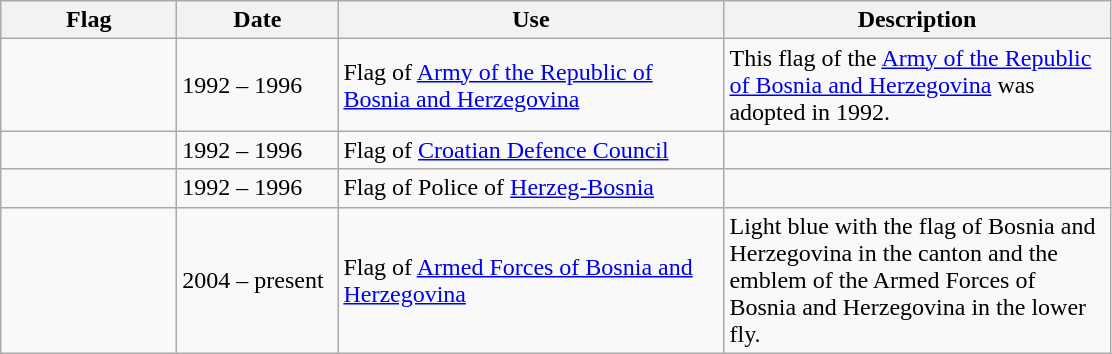<table class="wikitable">
<tr>
<th style="width:110px;">Flag</th>
<th style="width:100px;">Date</th>
<th style="width:250px;">Use</th>
<th style="width:250px;">Description</th>
</tr>
<tr>
<td></td>
<td>1992 – 1996</td>
<td>Flag of <a href='#'>Army of the Republic of Bosnia and Herzegovina</a></td>
<td>This flag of the <a href='#'>Army of the Republic of Bosnia and Herzegovina</a> was adopted in 1992.</td>
</tr>
<tr>
<td></td>
<td>1992 – 1996</td>
<td>Flag of <a href='#'>Croatian Defence Council</a></td>
<td></td>
</tr>
<tr>
<td></td>
<td>1992 – 1996</td>
<td>Flag of Police of <a href='#'>Herzeg-Bosnia</a></td>
<td></td>
</tr>
<tr>
<td></td>
<td>2004 – present</td>
<td>Flag of <a href='#'>Armed Forces of Bosnia and Herzegovina</a></td>
<td>Light blue with the flag of Bosnia and Herzegovina in the canton and the emblem of the Armed Forces of Bosnia and Herzegovina in the lower fly.</td>
</tr>
</table>
